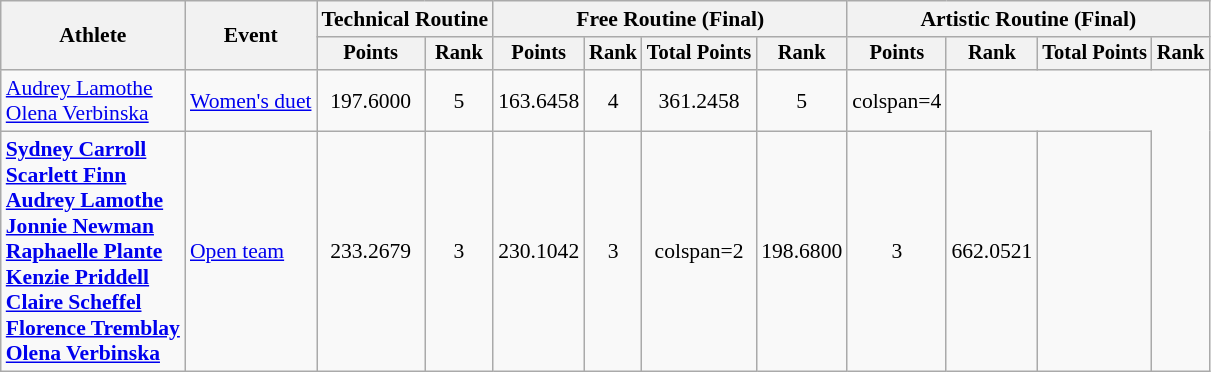<table class=wikitable style="font-size:90%">
<tr>
<th rowspan=2>Athlete</th>
<th rowspan=2>Event</th>
<th colspan=2>Technical Routine</th>
<th colspan="4">Free Routine (Final)</th>
<th colspan="4">Artistic Routine (Final)</th>
</tr>
<tr style="font-size:95%">
<th>Points</th>
<th>Rank</th>
<th>Points</th>
<th>Rank</th>
<th>Total Points</th>
<th>Rank</th>
<th>Points</th>
<th>Rank</th>
<th>Total Points</th>
<th>Rank</th>
</tr>
<tr align=center>
<td align=left><a href='#'>Audrey Lamothe</a><br><a href='#'>Olena Verbinska</a></td>
<td align=left><a href='#'>Women's duet</a></td>
<td>197.6000</td>
<td>5</td>
<td>163.6458</td>
<td>4</td>
<td>361.2458</td>
<td>5</td>
<td>colspan=4 </td>
</tr>
<tr align=center>
<td align=left><strong><a href='#'>Sydney Carroll</a><br><a href='#'>Scarlett Finn</a><br><a href='#'>Audrey Lamothe</a><br><a href='#'>Jonnie Newman</a><br><a href='#'>Raphaelle Plante</a><br><a href='#'>Kenzie Priddell</a><br><a href='#'>Claire Scheffel</a><br><a href='#'>Florence Tremblay</a><br><a href='#'>Olena Verbinska</a></strong></td>
<td align=left><a href='#'>Open team</a></td>
<td>233.2679</td>
<td>3</td>
<td>230.1042</td>
<td>3</td>
<td>colspan=2 </td>
<td>198.6800</td>
<td>3</td>
<td>662.0521</td>
<td></td>
</tr>
</table>
